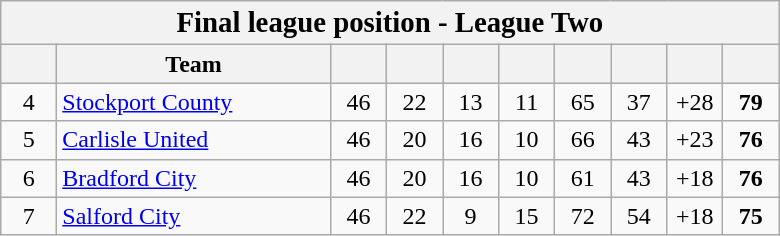<table class="wikitable" style="text-align:center">
<tr>
<th colspan="10"><big>Final league position - League Two</big></th>
</tr>
<tr>
<th width="30"></th>
<th width="175">Team</th>
<th width="30"></th>
<th width="30"></th>
<th width="30"></th>
<th width="30"></th>
<th width="30"></th>
<th width="30"></th>
<th width="30"></th>
<th width="30"></th>
</tr>
<tr>
<td>4</td>
<td align="left"><a href='#'>Stockport County</a></td>
<td>46</td>
<td>22</td>
<td>13</td>
<td>11</td>
<td>65</td>
<td>37</td>
<td>+28</td>
<td><strong>79</strong></td>
</tr>
<tr>
<td>5</td>
<td align="left"><a href='#'>Carlisle United</a></td>
<td>46</td>
<td>20</td>
<td>16</td>
<td>10</td>
<td>66</td>
<td>43</td>
<td>+23</td>
<td><strong>76</strong></td>
</tr>
<tr>
<td>6</td>
<td align="left"><a href='#'>Bradford City</a></td>
<td>46</td>
<td>20</td>
<td>16</td>
<td>10</td>
<td>61</td>
<td>43</td>
<td>+18</td>
<td><strong>76</strong></td>
</tr>
<tr>
<td>7</td>
<td align="left"><a href='#'>Salford City</a></td>
<td>46</td>
<td>22</td>
<td>9</td>
<td>15</td>
<td>72</td>
<td>54</td>
<td>+18</td>
<td><strong>75</strong></td>
</tr>
</table>
